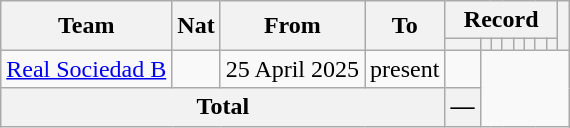<table class="wikitable" style="text-align: center">
<tr>
<th rowspan="2">Team</th>
<th rowspan="2">Nat</th>
<th rowspan="2">From</th>
<th rowspan="2">To</th>
<th colspan="8">Record</th>
<th rowspan=2></th>
</tr>
<tr>
<th></th>
<th></th>
<th></th>
<th></th>
<th></th>
<th></th>
<th></th>
<th></th>
</tr>
<tr>
<td align="left"><a href='#'>Real Sociedad B</a></td>
<td align="center"></td>
<td align="center">25 April 2025</td>
<td align="center">present<br></td>
<td></td>
</tr>
<tr>
<th colspan="4">Total<br></th>
<th>—</th>
</tr>
</table>
